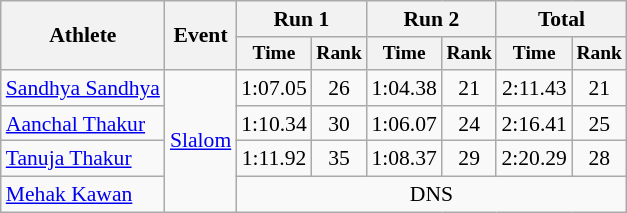<table class="wikitable" style="font-size:90%">
<tr>
<th rowspan=2>Athlete</th>
<th rowspan=2>Event</th>
<th colspan=2>Run 1</th>
<th colspan=2>Run 2</th>
<th colspan=2>Total</th>
</tr>
<tr style="font-size:90%">
<th>Time</th>
<th>Rank</th>
<th>Time</th>
<th>Rank</th>
<th>Time</th>
<th>Rank</th>
</tr>
<tr align=center>
<td align=left><a href='#'>Sandhya Sandhya</a></td>
<td align=left rowspan=4><a href='#'>Slalom</a></td>
<td>1:07.05</td>
<td>26</td>
<td>1:04.38</td>
<td>21</td>
<td>2:11.43</td>
<td>21</td>
</tr>
<tr align=center>
<td align=left><a href='#'>Aanchal Thakur</a></td>
<td>1:10.34</td>
<td>30</td>
<td>1:06.07</td>
<td>24</td>
<td>2:16.41</td>
<td>25</td>
</tr>
<tr align=center>
<td align=left><a href='#'>Tanuja Thakur</a></td>
<td>1:11.92</td>
<td>35</td>
<td>1:08.37</td>
<td>29</td>
<td>2:20.29</td>
<td>28</td>
</tr>
<tr align=center>
<td align=left><a href='#'>Mehak Kawan</a></td>
<td align=center colspan=6>DNS</td>
</tr>
</table>
